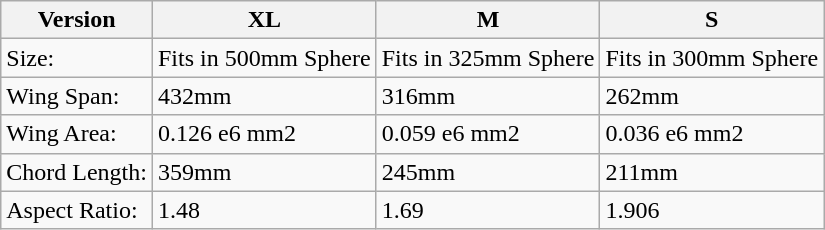<table class="wikitable">
<tr>
<th>Version</th>
<th>XL</th>
<th>M</th>
<th>S</th>
</tr>
<tr>
<td>Size:</td>
<td>Fits in 500mm Sphere</td>
<td>Fits in 325mm Sphere</td>
<td>Fits in 300mm Sphere</td>
</tr>
<tr>
<td>Wing Span:</td>
<td>432mm</td>
<td>316mm</td>
<td>262mm</td>
</tr>
<tr>
<td>Wing Area:</td>
<td>0.126 e6 mm2</td>
<td>0.059 e6 mm2</td>
<td>0.036 e6 mm2</td>
</tr>
<tr>
<td>Chord Length:</td>
<td>359mm</td>
<td>245mm</td>
<td>211mm</td>
</tr>
<tr>
<td>Aspect Ratio:</td>
<td>1.48</td>
<td>1.69</td>
<td>1.906</td>
</tr>
</table>
